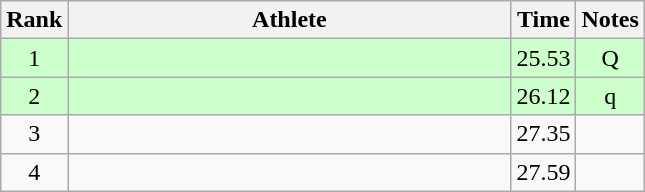<table class="wikitable" style="text-align:center">
<tr>
<th>Rank</th>
<th Style="width:18em">Athlete</th>
<th>Time</th>
<th>Notes</th>
</tr>
<tr style="background:#cfc">
<td>1</td>
<td style="text-align:left"></td>
<td>25.53</td>
<td>Q</td>
</tr>
<tr style="background:#cfc">
<td>2</td>
<td style="text-align:left"></td>
<td>26.12</td>
<td>q</td>
</tr>
<tr>
<td>3</td>
<td style="text-align:left"></td>
<td>27.35</td>
<td></td>
</tr>
<tr>
<td>4</td>
<td style="text-align:left"></td>
<td>27.59</td>
<td></td>
</tr>
</table>
